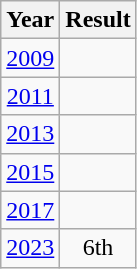<table class="wikitable" style="text-align:center">
<tr>
<th>Year</th>
<th>Result</th>
</tr>
<tr>
<td><a href='#'>2009</a></td>
<td></td>
</tr>
<tr>
<td><a href='#'>2011</a></td>
<td></td>
</tr>
<tr>
<td><a href='#'>2013</a></td>
<td></td>
</tr>
<tr>
<td><a href='#'>2015</a></td>
<td></td>
</tr>
<tr>
<td><a href='#'>2017</a></td>
<td></td>
</tr>
<tr>
<td><a href='#'>2023</a></td>
<td>6th</td>
</tr>
</table>
